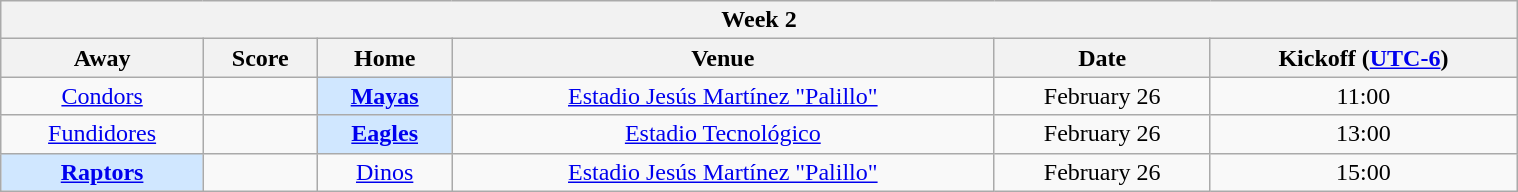<table class="wikitable mw-collapsible mw-collapsed" style="width:80%; margin:1em auto;">
<tr>
<th colspan="8">Week 2</th>
</tr>
<tr>
<th>Away</th>
<th>Score</th>
<th>Home</th>
<th>Venue</th>
<th>Date</th>
<th>Kickoff (<a href='#'>UTC-6</a>)</th>
</tr>
<tr align="center">
<td><a href='#'>Condors</a></td>
<td></td>
<td bgcolor="#D0E7FF"><strong><a href='#'>Mayas</a></strong></td>
<td><a href='#'>Estadio Jesús Martínez "Palillo"</a></td>
<td>February 26</td>
<td>11:00</td>
</tr>
<tr align="center">
<td><a href='#'>Fundidores</a></td>
<td></td>
<td bgcolor="#D0E7FF"><strong><a href='#'>Eagles</a></strong></td>
<td><a href='#'>Estadio Tecnológico</a></td>
<td>February 26</td>
<td>13:00</td>
</tr>
<tr align="center">
<td bgcolor="#D0E7FF"><strong><a href='#'>Raptors</a></strong></td>
<td></td>
<td><a href='#'>Dinos</a></td>
<td><a href='#'>Estadio Jesús Martínez "Palillo"</a></td>
<td>February 26</td>
<td>15:00</td>
</tr>
</table>
